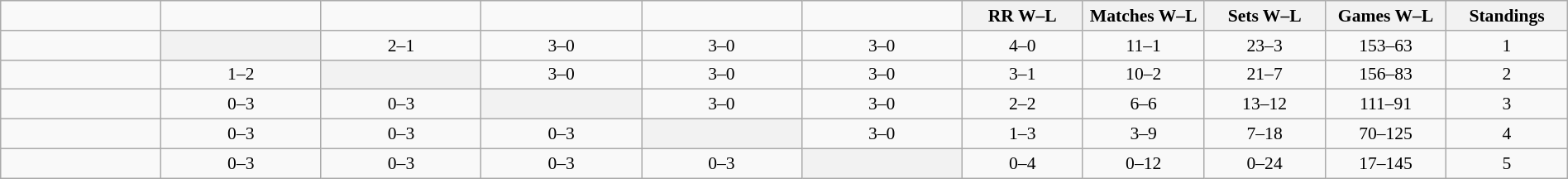<table class="wikitable" style="width: 100%; text-align:center; font-size:90%">
<tr>
<td width=108></td>
<td width=108></td>
<td width=108></td>
<td width=108></td>
<td width=108></td>
<td width=108></td>
<th width=80>RR W–L</th>
<th width=80>Matches W–L</th>
<th width=80>Sets W–L</th>
<th width=80>Games W–L</th>
<th width=80>Standings</th>
</tr>
<tr>
<td style="text-align:left;"></td>
<th bgcolor="ededed"></th>
<td>2–1</td>
<td>3–0</td>
<td>3–0</td>
<td>3–0</td>
<td>4–0</td>
<td>11–1</td>
<td>23–3</td>
<td>153–63</td>
<td>1</td>
</tr>
<tr>
<td style="text-align:left;"></td>
<td>1–2</td>
<th bgcolor="ededed"></th>
<td>3–0</td>
<td>3–0</td>
<td>3–0</td>
<td>3–1</td>
<td>10–2</td>
<td>21–7</td>
<td>156–83</td>
<td>2</td>
</tr>
<tr>
<td style="text-align:left;"></td>
<td>0–3</td>
<td>0–3</td>
<th bgcolor="ededed"></th>
<td>3–0</td>
<td>3–0</td>
<td>2–2</td>
<td>6–6</td>
<td>13–12</td>
<td>111–91</td>
<td>3</td>
</tr>
<tr>
<td style="text-align:left;"></td>
<td>0–3</td>
<td>0–3</td>
<td>0–3</td>
<th bgcolor="ededed"></th>
<td>3–0</td>
<td>1–3</td>
<td>3–9</td>
<td>7–18</td>
<td>70–125</td>
<td>4</td>
</tr>
<tr>
<td style="text-align:left;"></td>
<td>0–3</td>
<td>0–3</td>
<td>0–3</td>
<td>0–3</td>
<th bgcolor="ededed"></th>
<td>0–4</td>
<td>0–12</td>
<td>0–24</td>
<td>17–145</td>
<td>5</td>
</tr>
</table>
